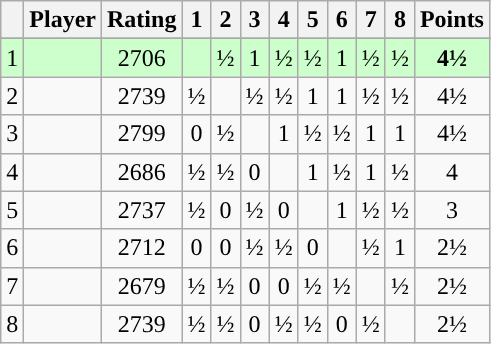<table class="wikitable" style="text-align: center;">
<tr>
<th></th>
<th>Player</th>
<th>Rating</th>
<th>1</th>
<th>2</th>
<th>3</th>
<th>4</th>
<th>5</th>
<th>6</th>
<th>7</th>
<th>8</th>
<th>Points</th>
</tr>
<tr>
</tr>
<tr style="background:#ccffcc">
<td>1</td>
<td align="left"><strong></strong></td>
<td>2706</td>
<td></td>
<td>½</td>
<td>1</td>
<td>½</td>
<td>½</td>
<td>1</td>
<td>½</td>
<td>½</td>
<td><strong>4½</strong></td>
</tr>
<tr>
<td>2</td>
<td align="left"></td>
<td>2739</td>
<td>½</td>
<td></td>
<td>½</td>
<td>½</td>
<td>1</td>
<td>1</td>
<td>½</td>
<td>½</td>
<td>4½</td>
</tr>
<tr>
<td>3</td>
<td align="left"></td>
<td>2799</td>
<td>0</td>
<td>½</td>
<td></td>
<td>1</td>
<td>½</td>
<td>½</td>
<td>1</td>
<td>1</td>
<td>4½</td>
</tr>
<tr>
<td>4</td>
<td align="left"></td>
<td>2686</td>
<td>½</td>
<td>½</td>
<td>0</td>
<td></td>
<td>1</td>
<td>½</td>
<td>1</td>
<td>½</td>
<td>4</td>
</tr>
<tr>
<td>5</td>
<td align="left"></td>
<td>2737</td>
<td>½</td>
<td>0</td>
<td>½</td>
<td>0</td>
<td></td>
<td>1</td>
<td>½</td>
<td>½</td>
<td>3</td>
</tr>
<tr>
<td>6</td>
<td align="left"></td>
<td>2712</td>
<td>0</td>
<td>0</td>
<td>½</td>
<td>½</td>
<td>0</td>
<td></td>
<td>½</td>
<td>1</td>
<td>2½</td>
</tr>
<tr>
<td>7</td>
<td align="left"></td>
<td>2679</td>
<td>½</td>
<td>½</td>
<td>0</td>
<td>0</td>
<td>½</td>
<td>½</td>
<td></td>
<td>½</td>
<td>2½</td>
</tr>
<tr>
<td>8</td>
<td align="left"></td>
<td>2739</td>
<td>½</td>
<td>½</td>
<td>0</td>
<td>½</td>
<td>½</td>
<td>0</td>
<td>½</td>
<td></td>
<td>2½</td>
</tr>
</table>
